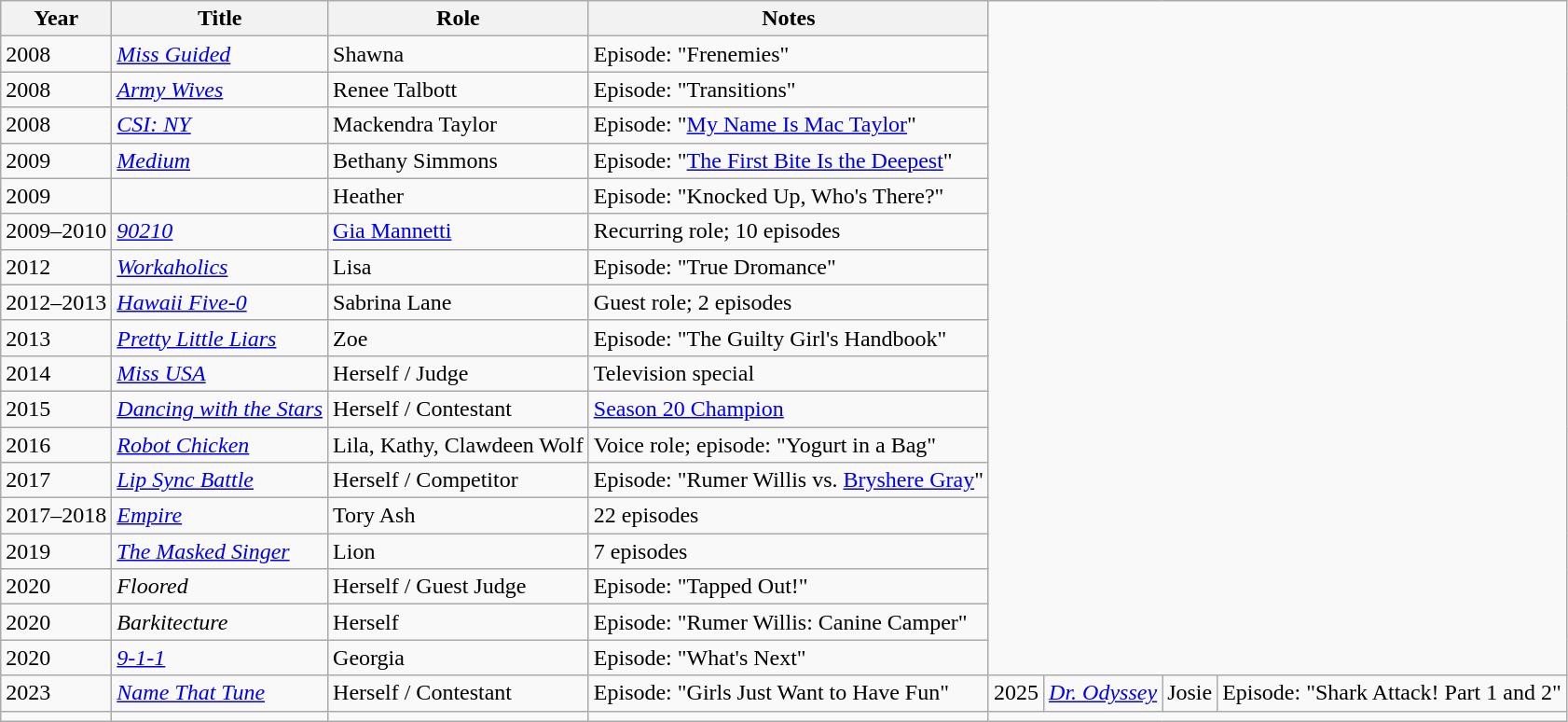<table class="wikitable sortable">
<tr>
<th scope="col">Year</th>
<th scope="col">Title</th>
<th scope="col">Role</th>
<th scope="col" class="unsortable">Notes</th>
</tr>
<tr>
<td>2008</td>
<td><em><a href='#'>Miss Guided</a></em></td>
<td>Shawna</td>
<td>Episode: "Frenemies"</td>
</tr>
<tr>
<td>2008</td>
<td><em><a href='#'>Army Wives</a></em></td>
<td>Renee Talbott</td>
<td>Episode: "Transitions"</td>
</tr>
<tr>
<td>2008</td>
<td><em><a href='#'>CSI: NY</a></em></td>
<td>Mackendra Taylor</td>
<td>Episode: "<a href='#'>My Name Is Mac Taylor</a>"</td>
</tr>
<tr>
<td>2009</td>
<td><em><a href='#'>Medium</a></em></td>
<td>Bethany Simmons</td>
<td>Episode: "<a href='#'>The First Bite Is the Deepest</a>"</td>
</tr>
<tr>
<td>2009</td>
<td><em></em></td>
<td>Heather</td>
<td>Episode: "Knocked Up, Who's There?"</td>
</tr>
<tr>
<td>2009–2010</td>
<td><em><a href='#'>90210</a></em></td>
<td><a href='#'>Gia Mannetti</a></td>
<td>Recurring role; 10 episodes</td>
</tr>
<tr>
<td>2012</td>
<td><em><a href='#'>Workaholics</a></em></td>
<td>Lisa</td>
<td>Episode: "True Dromance"</td>
</tr>
<tr>
<td>2012–2013</td>
<td><em><a href='#'>Hawaii Five-0</a></em></td>
<td>Sabrina Lane</td>
<td>Guest role; 2 episodes</td>
</tr>
<tr>
<td>2013</td>
<td><em><a href='#'>Pretty Little Liars</a></em></td>
<td>Zoe</td>
<td>Episode: "The Guilty Girl's Handbook"</td>
</tr>
<tr>
<td>2014</td>
<td><em><a href='#'>Miss USA</a></em></td>
<td>Herself / Judge</td>
<td>Television special</td>
</tr>
<tr>
<td>2015</td>
<td><em><a href='#'>Dancing with the Stars</a></em></td>
<td>Herself / Contestant</td>
<td><a href='#'>Season 20 Champion</a></td>
</tr>
<tr>
<td>2016</td>
<td><em><a href='#'>Robot Chicken</a></em></td>
<td>Lila, Kathy, Clawdeen Wolf</td>
<td>Voice role; episode: "Yogurt in a Bag"</td>
</tr>
<tr>
<td>2017</td>
<td><em><a href='#'>Lip Sync Battle</a></em></td>
<td>Herself / Competitor</td>
<td>Episode: "Rumer Willis vs. <a href='#'>Bryshere Gray</a>"</td>
</tr>
<tr>
<td>2017–2018</td>
<td><em><a href='#'>Empire</a></em></td>
<td>Tory Ash</td>
<td>22 episodes</td>
</tr>
<tr>
<td>2019</td>
<td><em><a href='#'>The Masked Singer</a></em></td>
<td>Lion</td>
<td>7 episodes</td>
</tr>
<tr>
<td>2020</td>
<td><em>Floored</em></td>
<td>Herself / Guest Judge</td>
<td>Episode: "Tapped Out!"</td>
</tr>
<tr>
<td>2020</td>
<td><em>Barkitecture</em></td>
<td>Herself</td>
<td>Episode: "Rumer Willis: Canine Camper"</td>
</tr>
<tr>
<td>2020</td>
<td><a href='#'><em>9-1-1</em></a></td>
<td>Georgia</td>
<td>Episode: "What's Next"</td>
</tr>
<tr>
<td>2023</td>
<td><em><a href='#'>Name That Tune</a></em></td>
<td>Herself / Contestant</td>
<td>Episode: "Girls Just Want to Have Fun"</td>
<td>2025</td>
<td><em><a href='#'>Dr. Odyssey</a></em></td>
<td>Josie</td>
<td>Episode: "Shark Attack! Part 1 and 2"</td>
</tr>
<tr>
<td></td>
<td></td>
<td></td>
<td></td>
</tr>
</table>
